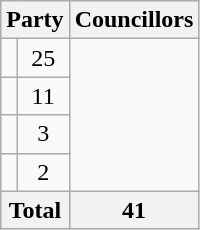<table class="wikitable">
<tr>
<th colspan=2>Party</th>
<th>Councillors</th>
</tr>
<tr>
<td></td>
<td align=center>25</td>
</tr>
<tr>
<td></td>
<td align=center>11</td>
</tr>
<tr>
<td></td>
<td align=center>3</td>
</tr>
<tr>
<td></td>
<td align=center>2</td>
</tr>
<tr>
<th colspan=2>Total</th>
<th align=center>41</th>
</tr>
</table>
